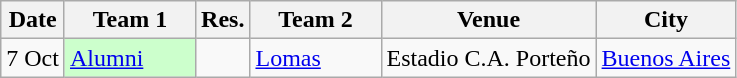<table class=wikitable>
<tr>
<th>Date</th>
<th width=80px>Team 1</th>
<th>Res.</th>
<th width=80px>Team 2</th>
<th>Venue</th>
<th>City</th>
</tr>
<tr>
<td>7 Oct</td>
<td bgcolor= #ccffcc><a href='#'>Alumni</a></td>
<td></td>
<td><a href='#'>Lomas</a></td>
<td>Estadio C.A. Porteño</td>
<td><a href='#'>Buenos Aires</a></td>
</tr>
</table>
